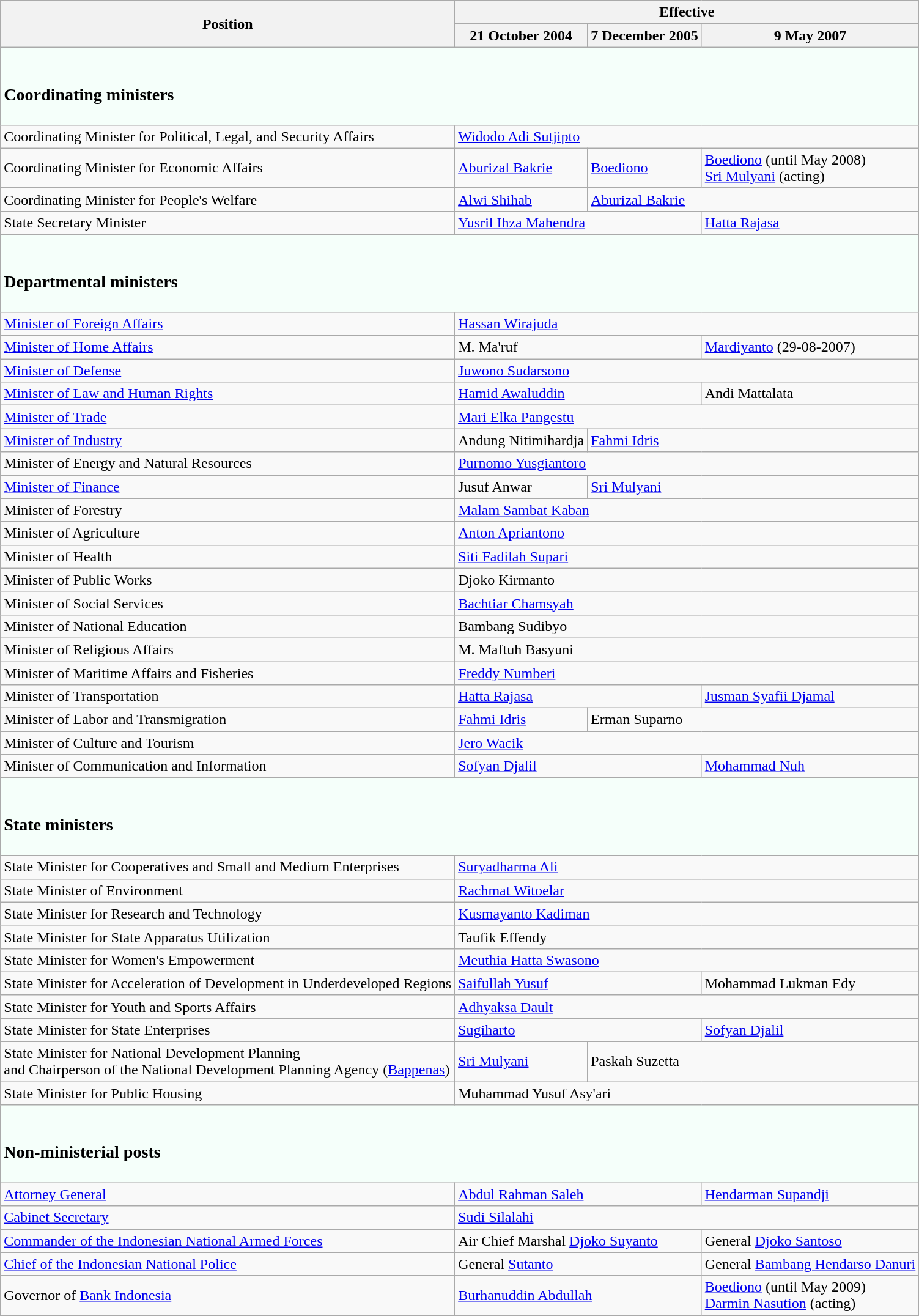<table class="wikitable">
<tr>
<th rowspan=2>Position</th>
<th colspan=3>Effective</th>
</tr>
<tr>
<th>21 October 2004</th>
<th>7 December 2005</th>
<th>9 May 2007</th>
</tr>
<tr bgcolor=MintCream>
<td colspan=4><br><h3>Coordinating ministers</h3></td>
</tr>
<tr>
<td>Coordinating Minister for Political, Legal, and Security Affairs</td>
<td colspan=3><a href='#'>Widodo Adi Sutjipto</a></td>
</tr>
<tr>
<td>Coordinating Minister for Economic Affairs</td>
<td><a href='#'>Aburizal Bakrie</a></td>
<td><a href='#'>Boediono</a></td>
<td><a href='#'>Boediono</a> (until May 2008)<br><a href='#'>Sri Mulyani</a> (acting)</td>
</tr>
<tr>
<td>Coordinating Minister for People's Welfare</td>
<td><a href='#'>Alwi Shihab</a></td>
<td colspan=2><a href='#'>Aburizal Bakrie</a></td>
</tr>
<tr>
<td>State Secretary Minister</td>
<td colspan=2><a href='#'>Yusril Ihza Mahendra</a></td>
<td><a href='#'>Hatta Rajasa</a></td>
</tr>
<tr bgcolor=MintCream>
<td colspan=4><br><h3>Departmental ministers</h3></td>
</tr>
<tr>
<td><a href='#'>Minister of Foreign Affairs</a></td>
<td colspan=3><a href='#'>Hassan Wirajuda</a></td>
</tr>
<tr>
<td><a href='#'>Minister of Home Affairs</a></td>
<td colspan=2>M. Ma'ruf</td>
<td><a href='#'>Mardiyanto</a> (29-08-2007)</td>
</tr>
<tr>
<td><a href='#'>Minister of Defense</a></td>
<td colspan=3><a href='#'>Juwono Sudarsono</a></td>
</tr>
<tr>
<td><a href='#'>Minister of Law and Human Rights</a></td>
<td colspan=2><a href='#'>Hamid Awaluddin</a></td>
<td>Andi Mattalata</td>
</tr>
<tr>
<td><a href='#'>Minister of Trade</a></td>
<td colspan=3><a href='#'>Mari Elka Pangestu</a></td>
</tr>
<tr>
<td><a href='#'>Minister of Industry</a></td>
<td>Andung Nitimihardja</td>
<td colspan=2><a href='#'>Fahmi Idris</a></td>
</tr>
<tr>
<td>Minister of Energy and Natural Resources</td>
<td colspan=3><a href='#'>Purnomo Yusgiantoro</a></td>
</tr>
<tr>
<td><a href='#'>Minister of Finance</a></td>
<td>Jusuf Anwar</td>
<td colspan=2><a href='#'>Sri Mulyani</a></td>
</tr>
<tr>
<td>Minister of Forestry</td>
<td colspan=3><a href='#'>Malam Sambat Kaban</a></td>
</tr>
<tr>
<td>Minister of Agriculture</td>
<td colspan=3><a href='#'>Anton Apriantono</a></td>
</tr>
<tr>
<td>Minister of Health</td>
<td colspan=3><a href='#'>Siti Fadilah Supari</a></td>
</tr>
<tr>
<td>Minister of Public Works</td>
<td colspan=3>Djoko Kirmanto</td>
</tr>
<tr>
<td>Minister of Social Services</td>
<td colspan=3><a href='#'>Bachtiar Chamsyah</a></td>
</tr>
<tr>
<td>Minister of National Education</td>
<td colspan=3>Bambang Sudibyo</td>
</tr>
<tr>
<td>Minister of Religious Affairs</td>
<td colspan=3>M. Maftuh Basyuni</td>
</tr>
<tr>
<td>Minister of Maritime Affairs and Fisheries</td>
<td colspan=3><a href='#'>Freddy Numberi</a></td>
</tr>
<tr>
<td>Minister of Transportation</td>
<td colspan=2><a href='#'>Hatta Rajasa</a></td>
<td><a href='#'>Jusman Syafii Djamal</a></td>
</tr>
<tr>
<td>Minister of Labor and Transmigration</td>
<td><a href='#'>Fahmi Idris</a></td>
<td colspan=2>Erman Suparno</td>
</tr>
<tr>
<td>Minister of Culture and Tourism</td>
<td colspan=3><a href='#'>Jero Wacik</a></td>
</tr>
<tr>
<td>Minister of Communication and Information</td>
<td colspan=2><a href='#'>Sofyan Djalil</a></td>
<td><a href='#'>Mohammad Nuh</a></td>
</tr>
<tr bgcolor=MintCream>
<td colspan=4><br><h3>State ministers</h3></td>
</tr>
<tr>
<td>State Minister for Cooperatives and Small and Medium Enterprises</td>
<td colspan=3><a href='#'>Suryadharma Ali</a></td>
</tr>
<tr>
<td State Minister of Environment (Indonesia)>State Minister of Environment</td>
<td colspan=3><a href='#'>Rachmat Witoelar</a></td>
</tr>
<tr>
<td>State Minister for Research and Technology</td>
<td colspan=3><a href='#'>Kusmayanto Kadiman</a></td>
</tr>
<tr>
<td>State Minister for State Apparatus Utilization</td>
<td colspan=3>Taufik Effendy</td>
</tr>
<tr>
<td>State Minister for Women's Empowerment</td>
<td colspan=3><a href='#'>Meuthia Hatta Swasono</a></td>
</tr>
<tr>
<td>State Minister for Acceleration of Development in Underdeveloped Regions</td>
<td colspan=2><a href='#'>Saifullah Yusuf</a></td>
<td>Mohammad Lukman Edy</td>
</tr>
<tr>
<td>State Minister for Youth and Sports Affairs</td>
<td colspan=3><a href='#'>Adhyaksa Dault</a></td>
</tr>
<tr>
<td>State Minister for State Enterprises</td>
<td colspan=2><a href='#'>Sugiharto</a></td>
<td><a href='#'>Sofyan Djalil</a></td>
</tr>
<tr>
<td>State Minister for National Development Planning<br>and Chairperson of the National Development Planning Agency (<a href='#'>Bappenas</a>)</td>
<td><a href='#'>Sri Mulyani</a></td>
<td colspan=2>Paskah Suzetta</td>
</tr>
<tr>
<td>State Minister for Public Housing</td>
<td colspan=3>Muhammad Yusuf Asy'ari</td>
</tr>
<tr bgcolor=MintCream>
<td colspan=4><br><h3>Non-ministerial posts</h3></td>
</tr>
<tr>
<td><a href='#'>Attorney General</a></td>
<td colspan=2><a href='#'>Abdul Rahman Saleh</a></td>
<td><a href='#'>Hendarman Supandji</a></td>
</tr>
<tr>
<td><a href='#'>Cabinet Secretary</a></td>
<td colspan=3><a href='#'>Sudi Silalahi</a></td>
</tr>
<tr>
<td><a href='#'>Commander of the Indonesian National Armed&nbsp;Forces</a></td>
<td colspan=2>Air Chief Marshal <a href='#'>Djoko Suyanto</a></td>
<td>General <a href='#'>Djoko Santoso</a></td>
</tr>
<tr>
<td><a href='#'>Chief of the Indonesian National Police</a></td>
<td colspan=2>General <a href='#'>Sutanto</a></td>
<td>General <a href='#'>Bambang Hendarso Danuri</a></td>
</tr>
<tr>
<td>Governor of <a href='#'>Bank Indonesia</a></td>
<td colspan=2><a href='#'>Burhanuddin Abdullah</a></td>
<td><a href='#'>Boediono</a> (until May 2009)<br><a href='#'>Darmin Nasution</a> (acting)</td>
</tr>
</table>
